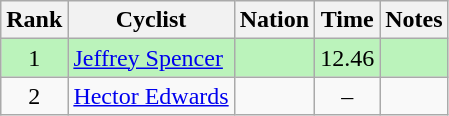<table class="wikitable sortable" style="text-align:center">
<tr>
<th>Rank</th>
<th>Cyclist</th>
<th>Nation</th>
<th>Time</th>
<th>Notes</th>
</tr>
<tr bgcolor=bbf3bb>
<td>1</td>
<td align=left data-sort-value="Spencer, Jeffrey"><a href='#'>Jeffrey Spencer</a></td>
<td align=left></td>
<td>12.46</td>
<td></td>
</tr>
<tr>
<td>2</td>
<td align=left data-sort-value="Edwards, Hector"><a href='#'>Hector Edwards</a></td>
<td align=left></td>
<td>–</td>
<td></td>
</tr>
</table>
